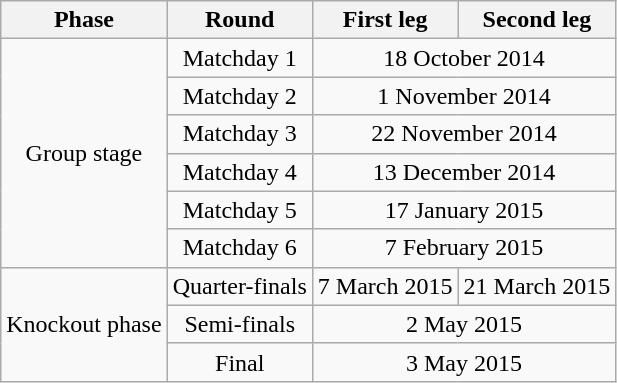<table class="wikitable" style="text-align:center">
<tr>
<th>Phase</th>
<th>Round</th>
<th>First leg</th>
<th>Second leg</th>
</tr>
<tr>
<td rowspan=6>Group stage</td>
<td>Matchday 1</td>
<td colspan=2>18 October 2014</td>
</tr>
<tr>
<td>Matchday 2</td>
<td colspan=2>1 November 2014</td>
</tr>
<tr>
<td>Matchday 3</td>
<td colspan=2>22 November 2014</td>
</tr>
<tr>
<td>Matchday 4</td>
<td colspan=2>13 December 2014</td>
</tr>
<tr>
<td>Matchday 5</td>
<td colspan=2>17 January 2015</td>
</tr>
<tr>
<td>Matchday 6</td>
<td colspan=2>7 February 2015</td>
</tr>
<tr>
<td rowspan=3>Knockout phase</td>
<td>Quarter-finals</td>
<td>7 March 2015</td>
<td>21 March 2015</td>
</tr>
<tr>
<td>Semi-finals</td>
<td colspan=2>2 May 2015</td>
</tr>
<tr>
<td>Final</td>
<td colspan=2>3 May 2015</td>
</tr>
</table>
